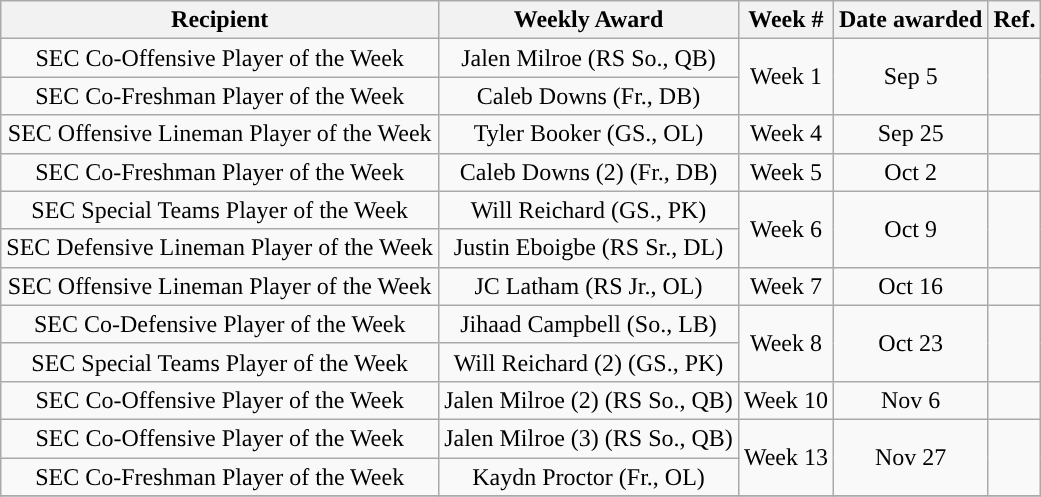<table class="wikitable sortable" style="text-align:center">
<tr>
<th>Recipient</th>
<th>Weekly Award</th>
<th>Week #</th>
<th>Date awarded</th>
<th>Ref.</th>
</tr>
<tr>
<td>SEC Co-Offensive Player of the Week</td>
<td>Jalen Milroe (RS So., QB)</td>
<td rowspan=2>Week 1</td>
<td rowspan=2>Sep 5</td>
<td rowspan=2></td>
</tr>
<tr>
<td>SEC Co-Freshman Player of the Week</td>
<td>Caleb Downs (Fr., DB)</td>
</tr>
<tr>
<td>SEC Offensive Lineman Player of the Week</td>
<td>Tyler Booker (GS., OL)</td>
<td>Week 4</td>
<td>Sep 25</td>
<td></td>
</tr>
<tr>
<td>SEC Co-Freshman Player of the Week</td>
<td>Caleb Downs (2) (Fr., DB)</td>
<td>Week 5</td>
<td>Oct 2</td>
<td></td>
</tr>
<tr>
<td>SEC Special Teams Player of the Week</td>
<td>Will Reichard (GS., PK)</td>
<td rowspan=2>Week 6</td>
<td rowspan=2>Oct 9</td>
<td rowspan=2></td>
</tr>
<tr>
<td>SEC Defensive Lineman Player of the Week</td>
<td>Justin Eboigbe (RS Sr., DL)</td>
</tr>
<tr>
<td>SEC Offensive Lineman Player of the Week</td>
<td>JC Latham (RS Jr., OL)</td>
<td>Week 7</td>
<td>Oct 16</td>
<td></td>
</tr>
<tr>
<td>SEC Co-Defensive Player of the Week</td>
<td>Jihaad Campbell (So., LB)</td>
<td rowspan=2>Week 8</td>
<td rowspan=2>Oct 23</td>
<td rowspan=2></td>
</tr>
<tr>
<td>SEC Special Teams Player of the Week</td>
<td>Will Reichard (2) (GS., PK)</td>
</tr>
<tr>
<td>SEC Co-Offensive Player of the Week</td>
<td>Jalen Milroe (2) (RS So., QB)</td>
<td>Week 10</td>
<td>Nov 6</td>
<td></td>
</tr>
<tr>
<td>SEC Co-Offensive Player of the Week</td>
<td>Jalen Milroe (3) (RS So., QB)</td>
<td rowspan=2>Week 13</td>
<td rowspan=2>Nov 27</td>
<td rowspan=2></td>
</tr>
<tr>
<td>SEC Co-Freshman Player of the Week</td>
<td>Kaydn Proctor (Fr., OL)</td>
</tr>
<tr>
</tr>
</table>
